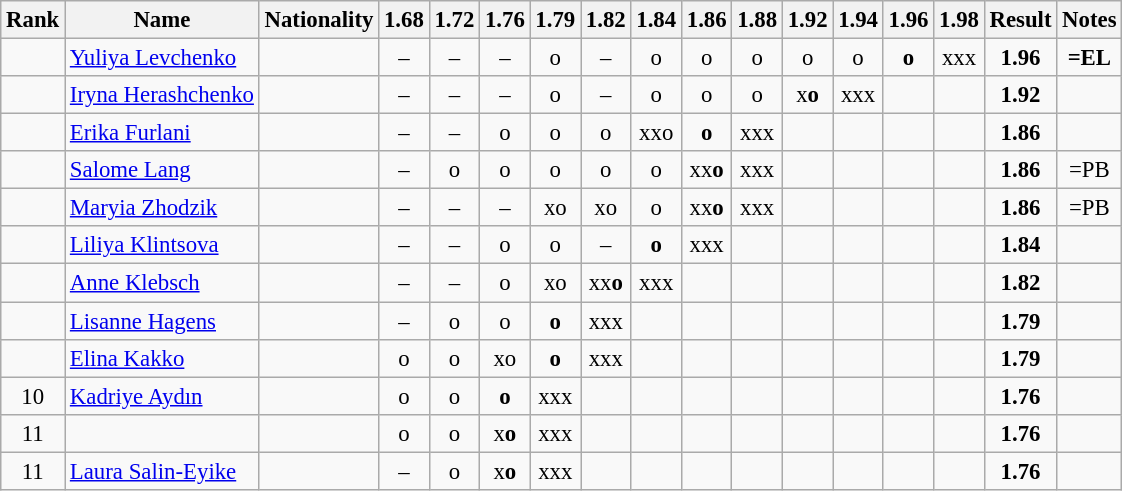<table class="wikitable sortable" style="text-align:center;font-size:95%">
<tr>
<th>Rank</th>
<th>Name</th>
<th>Nationality</th>
<th>1.68</th>
<th>1.72</th>
<th>1.76</th>
<th>1.79</th>
<th>1.82</th>
<th>1.84</th>
<th>1.86</th>
<th>1.88</th>
<th>1.92</th>
<th>1.94</th>
<th>1.96</th>
<th>1.98</th>
<th>Result</th>
<th>Notes</th>
</tr>
<tr>
<td></td>
<td align=left><a href='#'>Yuliya Levchenko</a></td>
<td align=left></td>
<td>–</td>
<td>–</td>
<td>–</td>
<td>o</td>
<td>–</td>
<td>o</td>
<td>o</td>
<td>o</td>
<td>o</td>
<td>o</td>
<td><strong>o</strong></td>
<td>xxx</td>
<td><strong>1.96</strong></td>
<td><strong>=EL</strong></td>
</tr>
<tr>
<td></td>
<td align=left><a href='#'>Iryna Herashchenko</a></td>
<td align=left></td>
<td>–</td>
<td>–</td>
<td>–</td>
<td>o</td>
<td>–</td>
<td>o</td>
<td>o</td>
<td>o</td>
<td>x<strong>o</strong></td>
<td>xxx</td>
<td></td>
<td></td>
<td><strong>1.92</strong></td>
<td></td>
</tr>
<tr>
<td></td>
<td align=left><a href='#'>Erika Furlani</a></td>
<td align=left></td>
<td>–</td>
<td>–</td>
<td>o</td>
<td>o</td>
<td>o</td>
<td>xxo</td>
<td><strong>o</strong></td>
<td>xxx</td>
<td></td>
<td></td>
<td></td>
<td></td>
<td><strong>1.86</strong></td>
<td></td>
</tr>
<tr>
<td></td>
<td align=left><a href='#'>Salome Lang</a></td>
<td align=left></td>
<td>–</td>
<td>o</td>
<td>o</td>
<td>o</td>
<td>o</td>
<td>o</td>
<td>xx<strong>o</strong></td>
<td>xxx</td>
<td></td>
<td></td>
<td></td>
<td></td>
<td><strong>1.86</strong></td>
<td>=PB</td>
</tr>
<tr>
<td></td>
<td align=left><a href='#'>Maryia Zhodzik</a></td>
<td align=left></td>
<td>–</td>
<td>–</td>
<td>–</td>
<td>xo</td>
<td>xo</td>
<td>o</td>
<td>xx<strong>o</strong></td>
<td>xxx</td>
<td></td>
<td></td>
<td></td>
<td></td>
<td><strong>1.86</strong></td>
<td>=PB</td>
</tr>
<tr>
<td></td>
<td align=left><a href='#'>Liliya Klintsova</a></td>
<td align=left></td>
<td>–</td>
<td>–</td>
<td>o</td>
<td>o</td>
<td>–</td>
<td><strong>o</strong></td>
<td>xxx</td>
<td></td>
<td></td>
<td></td>
<td></td>
<td></td>
<td><strong>1.84</strong></td>
<td></td>
</tr>
<tr>
<td></td>
<td align=left><a href='#'>Anne Klebsch</a></td>
<td align=left></td>
<td>–</td>
<td>–</td>
<td>o</td>
<td>xo</td>
<td>xx<strong>o</strong></td>
<td>xxx</td>
<td></td>
<td></td>
<td></td>
<td></td>
<td></td>
<td></td>
<td><strong>1.82</strong></td>
<td></td>
</tr>
<tr>
<td></td>
<td align=left><a href='#'>Lisanne Hagens</a></td>
<td align=left></td>
<td>–</td>
<td>o</td>
<td>o</td>
<td><strong>o</strong></td>
<td>xxx</td>
<td></td>
<td></td>
<td></td>
<td></td>
<td></td>
<td></td>
<td></td>
<td><strong>1.79</strong></td>
<td></td>
</tr>
<tr>
<td></td>
<td align=left><a href='#'>Elina Kakko</a></td>
<td align=left></td>
<td>o</td>
<td>o</td>
<td>xo</td>
<td><strong>o</strong></td>
<td>xxx</td>
<td></td>
<td></td>
<td></td>
<td></td>
<td></td>
<td></td>
<td></td>
<td><strong>1.79</strong></td>
<td></td>
</tr>
<tr>
<td>10</td>
<td align=left><a href='#'>Kadriye Aydın</a></td>
<td align=left></td>
<td>o</td>
<td>o</td>
<td><strong>o</strong></td>
<td>xxx</td>
<td></td>
<td></td>
<td></td>
<td></td>
<td></td>
<td></td>
<td></td>
<td></td>
<td><strong>1.76</strong></td>
<td></td>
</tr>
<tr>
<td>11</td>
<td align=left></td>
<td align=left></td>
<td>o</td>
<td>o</td>
<td>x<strong>o</strong></td>
<td>xxx</td>
<td></td>
<td></td>
<td></td>
<td></td>
<td></td>
<td></td>
<td></td>
<td></td>
<td><strong>1.76</strong></td>
<td></td>
</tr>
<tr>
<td>11</td>
<td align=left><a href='#'>Laura Salin-Eyike</a></td>
<td align=left></td>
<td>–</td>
<td>o</td>
<td>x<strong>o</strong></td>
<td>xxx</td>
<td></td>
<td></td>
<td></td>
<td></td>
<td></td>
<td></td>
<td></td>
<td></td>
<td><strong>1.76</strong></td>
<td></td>
</tr>
</table>
